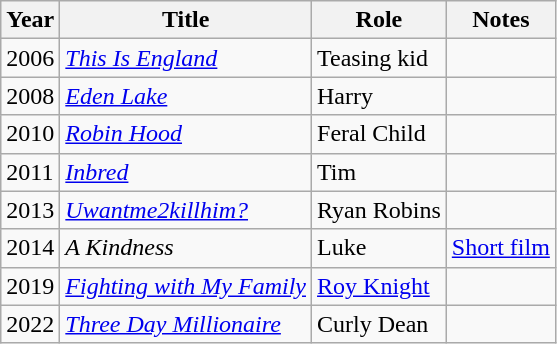<table class="wikitable sortable">
<tr>
<th>Year</th>
<th>Title</th>
<th>Role</th>
<th class="unsortable">Notes</th>
</tr>
<tr>
<td>2006</td>
<td><em><a href='#'>This Is England</a></em></td>
<td>Teasing kid</td>
<td></td>
</tr>
<tr>
<td>2008</td>
<td><em><a href='#'>Eden Lake</a></em></td>
<td>Harry</td>
<td></td>
</tr>
<tr>
<td>2010</td>
<td><em><a href='#'>Robin Hood</a></em></td>
<td>Feral Child</td>
<td></td>
</tr>
<tr>
<td>2011</td>
<td><em><a href='#'>Inbred</a></em></td>
<td>Tim</td>
<td></td>
</tr>
<tr>
<td>2013</td>
<td><em><a href='#'>Uwantme2killhim?</a></em></td>
<td>Ryan Robins</td>
<td></td>
</tr>
<tr>
<td>2014</td>
<td><em>A Kindness</em></td>
<td>Luke</td>
<td><a href='#'>Short film</a></td>
</tr>
<tr>
<td>2019</td>
<td><em><a href='#'>Fighting with My Family</a></em></td>
<td><a href='#'>Roy Knight</a></td>
<td></td>
</tr>
<tr>
<td>2022</td>
<td><em><a href='#'>Three Day Millionaire</a></em></td>
<td>Curly Dean</td>
<td></td>
</tr>
</table>
